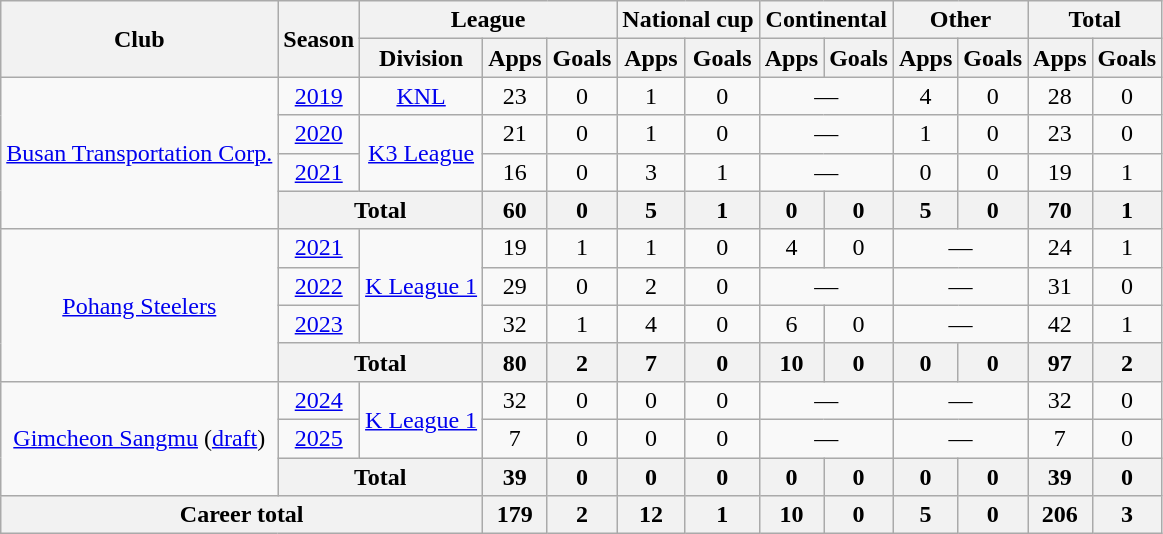<table class="wikitable" style="text-align: center">
<tr>
<th rowspan="2">Club</th>
<th rowspan="2">Season</th>
<th colspan="3">League</th>
<th colspan="2">National cup</th>
<th colspan="2">Continental</th>
<th colspan="2">Other</th>
<th colspan="2">Total</th>
</tr>
<tr>
<th>Division</th>
<th>Apps</th>
<th>Goals</th>
<th>Apps</th>
<th>Goals</th>
<th>Apps</th>
<th>Goals</th>
<th>Apps</th>
<th>Goals</th>
<th>Apps</th>
<th>Goals</th>
</tr>
<tr>
<td rowspan="4"><a href='#'>Busan Transportation Corp.</a></td>
<td><a href='#'>2019</a></td>
<td><a href='#'>KNL</a></td>
<td>23</td>
<td>0</td>
<td>1</td>
<td>0</td>
<td colspan="2">—</td>
<td>4</td>
<td>0</td>
<td>28</td>
<td>0</td>
</tr>
<tr>
<td><a href='#'>2020</a></td>
<td rowspan="2"><a href='#'>K3 League</a></td>
<td>21</td>
<td>0</td>
<td>1</td>
<td>0</td>
<td colspan="2">—</td>
<td>1</td>
<td>0</td>
<td>23</td>
<td>0</td>
</tr>
<tr>
<td><a href='#'>2021</a></td>
<td>16</td>
<td>0</td>
<td>3</td>
<td>1</td>
<td colspan="2">—</td>
<td>0</td>
<td>0</td>
<td>19</td>
<td>1</td>
</tr>
<tr>
<th colspan=2>Total</th>
<th>60</th>
<th>0</th>
<th>5</th>
<th>1</th>
<th>0</th>
<th>0</th>
<th>5</th>
<th>0</th>
<th>70</th>
<th>1</th>
</tr>
<tr>
<td rowspan="4"><a href='#'>Pohang Steelers</a></td>
<td><a href='#'>2021</a></td>
<td rowspan="3"><a href='#'>K League 1</a></td>
<td>19</td>
<td>1</td>
<td>1</td>
<td>0</td>
<td>4</td>
<td>0</td>
<td colspan="2">—</td>
<td>24</td>
<td>1</td>
</tr>
<tr>
<td><a href='#'>2022</a></td>
<td>29</td>
<td>0</td>
<td>2</td>
<td>0</td>
<td colspan="2">—</td>
<td colspan="2">—</td>
<td>31</td>
<td>0</td>
</tr>
<tr>
<td><a href='#'>2023</a></td>
<td>32</td>
<td>1</td>
<td>4</td>
<td>0</td>
<td>6</td>
<td>0</td>
<td colspan="2">—</td>
<td>42</td>
<td>1</td>
</tr>
<tr>
<th colspan=2>Total</th>
<th>80</th>
<th>2</th>
<th>7</th>
<th>0</th>
<th>10</th>
<th>0</th>
<th>0</th>
<th>0</th>
<th>97</th>
<th>2</th>
</tr>
<tr>
<td rowspan="3"><a href='#'>Gimcheon Sangmu</a> (<a href='#'>draft</a>)</td>
<td><a href='#'>2024</a></td>
<td rowspan="2"><a href='#'>K League 1</a></td>
<td>32</td>
<td>0</td>
<td>0</td>
<td>0</td>
<td colspan="2">—</td>
<td colspan="2">—</td>
<td>32</td>
<td>0</td>
</tr>
<tr>
<td><a href='#'>2025</a></td>
<td>7</td>
<td>0</td>
<td>0</td>
<td>0</td>
<td colspan="2">—</td>
<td colspan="2">—</td>
<td>7</td>
<td>0</td>
</tr>
<tr>
<th colspan=2>Total</th>
<th>39</th>
<th>0</th>
<th>0</th>
<th>0</th>
<th>0</th>
<th>0</th>
<th>0</th>
<th>0</th>
<th>39</th>
<th>0</th>
</tr>
<tr>
<th colspan=3>Career total</th>
<th>179</th>
<th>2</th>
<th>12</th>
<th>1</th>
<th>10</th>
<th>0</th>
<th>5</th>
<th>0</th>
<th>206</th>
<th>3</th>
</tr>
</table>
